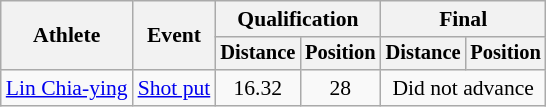<table class=wikitable style="font-size:90%">
<tr>
<th rowspan="2">Athlete</th>
<th rowspan="2">Event</th>
<th colspan="2">Qualification</th>
<th colspan="2">Final</th>
</tr>
<tr style="font-size:95%">
<th>Distance</th>
<th>Position</th>
<th>Distance</th>
<th>Position</th>
</tr>
<tr align=center>
<td align=left><a href='#'>Lin Chia-ying</a></td>
<td align=left><a href='#'>Shot put</a></td>
<td>16.32</td>
<td>28</td>
<td colspan=2>Did not advance</td>
</tr>
</table>
